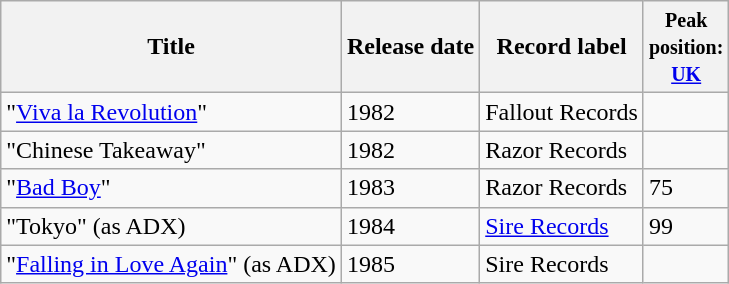<table class="wikitable">
<tr>
<th>Title</th>
<th>Release date</th>
<th>Record label</th>
<th width="20"><small>Peak position: <a href='#'>UK</a></small></th>
</tr>
<tr>
<td>"<a href='#'>Viva la Revolution</a>"</td>
<td>1982</td>
<td>Fallout Records</td>
<td></td>
</tr>
<tr>
<td>"Chinese Takeaway"</td>
<td>1982</td>
<td>Razor Records</td>
<td></td>
</tr>
<tr>
<td>"<a href='#'>Bad Boy</a>"</td>
<td>1983</td>
<td>Razor Records</td>
<td>75</td>
</tr>
<tr>
<td>"Tokyo" (as ADX)</td>
<td>1984</td>
<td><a href='#'>Sire Records</a></td>
<td>99</td>
</tr>
<tr>
<td>"<a href='#'>Falling in Love Again</a>" (as ADX)</td>
<td>1985</td>
<td>Sire Records</td>
<td></td>
</tr>
</table>
